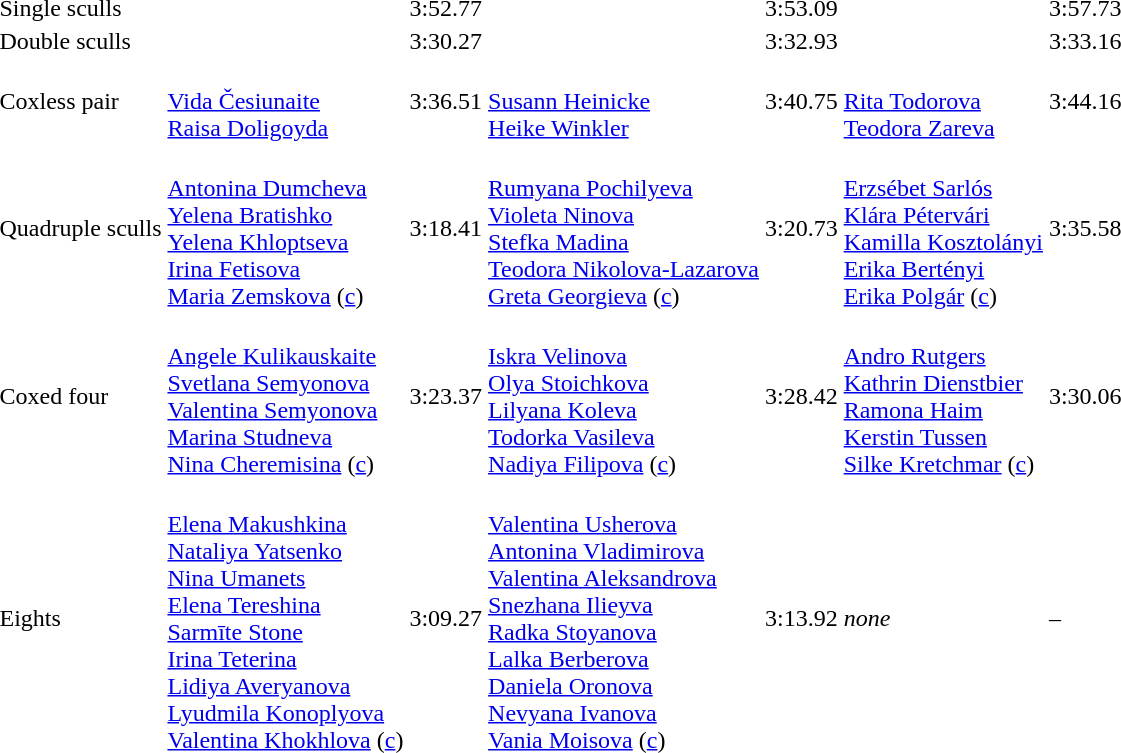<table>
<tr>
<td>Single sculls</td>
<td></td>
<td>3:52.77</td>
<td></td>
<td>3:53.09</td>
<td></td>
<td>3:57.73</td>
</tr>
<tr>
<td>Double sculls</td>
<td></td>
<td>3:30.27</td>
<td></td>
<td>3:32.93</td>
<td></td>
<td>3:33.16</td>
</tr>
<tr>
<td>Coxless pair</td>
<td><br><a href='#'>Vida Česiunaite</a><br><a href='#'>Raisa Doligoyda</a></td>
<td>3:36.51</td>
<td><br><a href='#'>Susann Heinicke</a><br><a href='#'>Heike Winkler</a></td>
<td>3:40.75</td>
<td><br><a href='#'>Rita Todorova</a><br><a href='#'>Teodora Zareva</a></td>
<td>3:44.16</td>
</tr>
<tr>
<td>Quadruple sculls</td>
<td><br><a href='#'>Antonina Dumcheva</a><br><a href='#'>Yelena Bratishko</a><br><a href='#'>Yelena Khloptseva</a><br><a href='#'>Irina Fetisova</a><br><a href='#'>Maria Zemskova</a> (<a href='#'>c</a>)</td>
<td>3:18.41</td>
<td><br><a href='#'>Rumyana Pochilyeva</a><br><a href='#'>Violeta Ninova</a><br><a href='#'>Stefka Madina</a><br><a href='#'>Teodora Nikolova-Lazarova</a><br><a href='#'>Greta Georgieva</a> (<a href='#'>c</a>)</td>
<td>3:20.73</td>
<td><br><a href='#'>Erzsébet Sarlós</a><br><a href='#'>Klára Pétervári</a><br><a href='#'>Kamilla Kosztolányi</a><br><a href='#'>Erika Bertényi</a><br><a href='#'>Erika Polgár</a> (<a href='#'>c</a>)</td>
<td>3:35.58</td>
</tr>
<tr>
<td>Coxed four</td>
<td><br><a href='#'>Angele Kulikauskaite</a><br><a href='#'>Svetlana Semyonova</a><br><a href='#'>Valentina Semyonova</a><br><a href='#'>Marina Studneva</a><br><a href='#'>Nina Cheremisina</a> (<a href='#'>c</a>)</td>
<td>3:23.37</td>
<td><br><a href='#'>Iskra Velinova</a><br><a href='#'>Olya Stoichkova</a><br><a href='#'>Lilyana Koleva</a><br><a href='#'>Todorka Vasileva</a><br><a href='#'>Nadiya Filipova</a> (<a href='#'>c</a>)</td>
<td>3:28.42</td>
<td><br><a href='#'>Andro Rutgers</a><br><a href='#'>Kathrin Dienstbier</a><br><a href='#'>Ramona Haim</a><br><a href='#'>Kerstin Tussen</a><br><a href='#'>Silke Kretchmar</a> (<a href='#'>c</a>)</td>
<td>3:30.06</td>
</tr>
<tr>
<td>Eights</td>
<td><br><a href='#'>Elena Makushkina</a><br><a href='#'>Nataliya Yatsenko</a><br><a href='#'>Nina Umanets</a><br><a href='#'>Elena Tereshina</a><br><a href='#'>Sarmīte Stone</a><br><a href='#'>Irina Teterina</a><br><a href='#'>Lidiya Averyanova</a><br><a href='#'>Lyudmila Konoplyova</a><br><a href='#'>Valentina Khokhlova</a> (<a href='#'>c</a>)</td>
<td>3:09.27</td>
<td><br><a href='#'>Valentina Usherova</a><br><a href='#'>Antonina Vladimirova</a><br><a href='#'>Valentina Aleksandrova</a><br><a href='#'>Snezhana Ilieyva</a><br><a href='#'>Radka Stoyanova</a><br><a href='#'>Lalka Berberova</a><br><a href='#'>Daniela Oronova</a><br><a href='#'>Nevyana Ivanova</a><br><a href='#'>Vania Moisova</a> (<a href='#'>c</a>)</td>
<td>3:13.92</td>
<td><em>none</em></td>
<td>–</td>
</tr>
</table>
